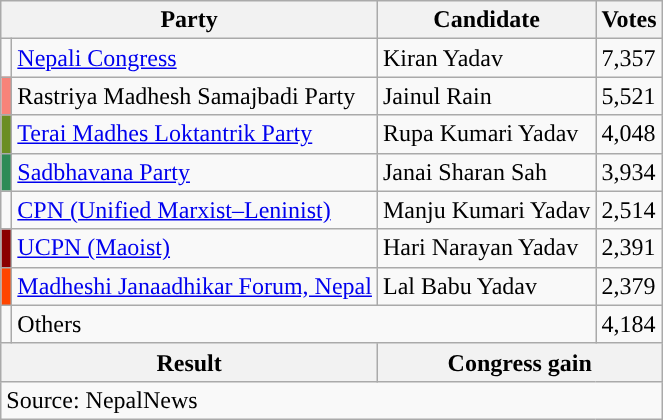<table class="wikitable">
<tr>
<th colspan="2">Party</th>
<th>Candidate</th>
<th>Votes</th>
</tr>
<tr>
<td style="background-color:"></td>
<td><a href='#'>Nepali Congress</a></td>
<td>Kiran Yadav</td>
<td>7,357</td>
</tr>
<tr>
<td style="background-color:#F88379"></td>
<td>Rastriya Madhesh Samajbadi Party</td>
<td>Jainul Rain</td>
<td>5,521</td>
</tr>
<tr>
<td style="background-color:olivedrab"></td>
<td><a href='#'>Terai Madhes Loktantrik Party</a></td>
<td>Rupa Kumari Yadav</td>
<td>4,048</td>
</tr>
<tr>
<td style="background-color:seagreen"></td>
<td><a href='#'>Sadbhavana Party</a></td>
<td>Janai Sharan Sah</td>
<td>3,934</td>
</tr>
<tr>
<td style="background-color:"></td>
<td><a href='#'>CPN (Unified Marxist–Leninist)</a></td>
<td>Manju Kumari Yadav</td>
<td>2,514</td>
</tr>
<tr>
<td style="background-color:darkred"></td>
<td><a href='#'>UCPN (Maoist)</a></td>
<td>Hari Narayan Yadav</td>
<td>2,391</td>
</tr>
<tr>
<td style="background-color:orangered"></td>
<td><a href='#'>Madheshi Janaadhikar Forum, Nepal</a></td>
<td>Lal Babu Yadav</td>
<td>2,379</td>
</tr>
<tr>
<td></td>
<td colspan="2">Others</td>
<td>4,184</td>
</tr>
<tr>
<th colspan="2">Result</th>
<th colspan="2">Congress gain</th>
</tr>
<tr>
<td colspan="4">Source: NepalNews</td>
</tr>
</table>
